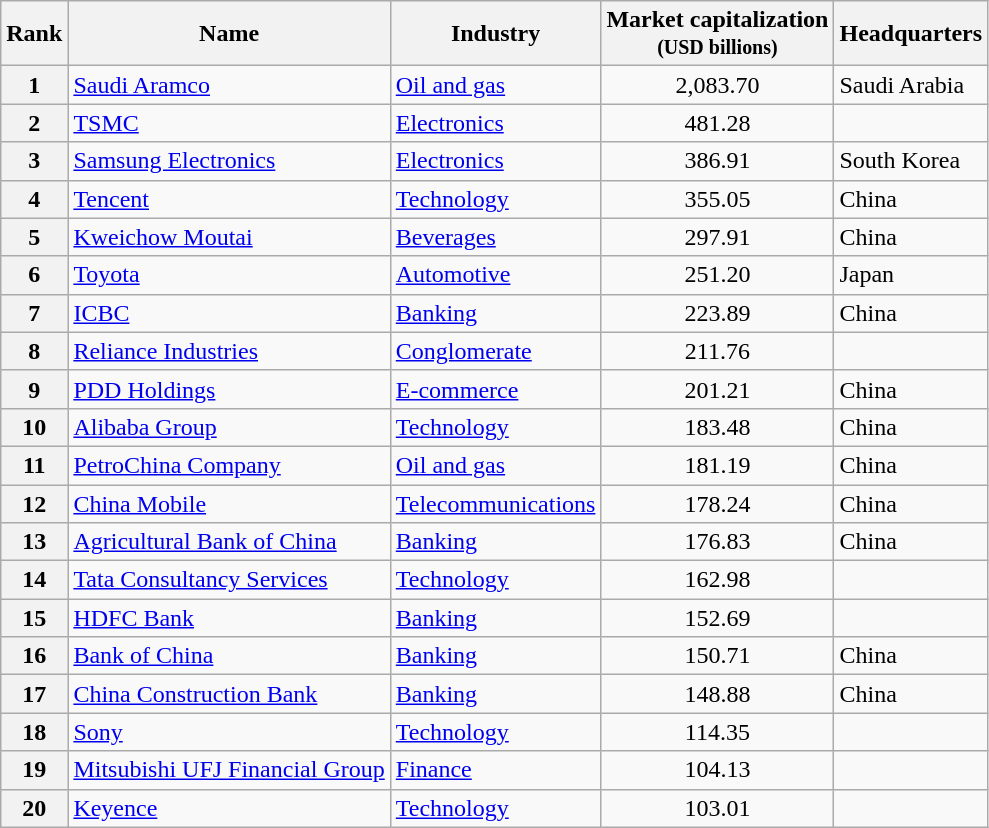<table class="wikitable sortable">
<tr>
<th>Rank</th>
<th>Name</th>
<th>Industry</th>
<th>Market capitalization<br><small>(USD billions)</small></th>
<th>Headquarters</th>
</tr>
<tr>
<th scope="row">1</th>
<td><a href='#'>Saudi Aramco</a></td>
<td><a href='#'>Oil and gas</a></td>
<td style="text-align:center;">2,083.70</td>
<td> Saudi Arabia</td>
</tr>
<tr>
<th scope="row">2</th>
<td><a href='#'>TSMC</a></td>
<td><a href='#'>Electronics</a></td>
<td style="text-align:center;">481.28</td>
<td></td>
</tr>
<tr>
<th scope="row">3</th>
<td><a href='#'>Samsung Electronics</a></td>
<td><a href='#'>Electronics</a></td>
<td style="text-align:center;">386.91</td>
<td> South Korea</td>
</tr>
<tr>
<th scope="row">4</th>
<td><a href='#'>Tencent</a></td>
<td><a href='#'>Technology</a></td>
<td style="text-align:center;">355.05</td>
<td> China</td>
</tr>
<tr>
<th scope="row">5</th>
<td><a href='#'>Kweichow Moutai</a></td>
<td><a href='#'>Beverages</a></td>
<td style="text-align:center;">297.91</td>
<td> China</td>
</tr>
<tr>
<th scope="row">6</th>
<td><a href='#'>Toyota</a></td>
<td><a href='#'>Automotive</a></td>
<td style="text-align:center;">251.20</td>
<td> Japan</td>
</tr>
<tr>
<th scope="row">7</th>
<td><a href='#'>ICBC</a></td>
<td><a href='#'>Banking</a></td>
<td style="text-align:center;">223.89</td>
<td> China</td>
</tr>
<tr>
<th scope="row">8</th>
<td><a href='#'>Reliance Industries</a></td>
<td><a href='#'>Conglomerate</a></td>
<td style="text-align:center;">211.76</td>
<td></td>
</tr>
<tr>
<th scope="row">9</th>
<td><a href='#'>PDD Holdings</a></td>
<td><a href='#'>E-commerce</a></td>
<td style="text-align:center;">201.21</td>
<td> China</td>
</tr>
<tr>
<th scope="row">10</th>
<td><a href='#'>Alibaba Group</a></td>
<td><a href='#'>Technology</a></td>
<td style="text-align:center;">183.48</td>
<td> China</td>
</tr>
<tr>
<th scope="row">11</th>
<td><a href='#'>PetroChina Company</a></td>
<td><a href='#'>Oil and gas</a></td>
<td style="text-align:center;">181.19</td>
<td> China</td>
</tr>
<tr>
<th scope="row">12</th>
<td><a href='#'>China Mobile</a></td>
<td><a href='#'>Telecommunications</a></td>
<td style="text-align:center;">178.24</td>
<td> China</td>
</tr>
<tr>
<th scope="row">13</th>
<td><a href='#'>Agricultural Bank of China</a></td>
<td><a href='#'>Banking</a></td>
<td style="text-align:center;">176.83</td>
<td> China</td>
</tr>
<tr>
<th scope="row">14</th>
<td><a href='#'>Tata Consultancy Services</a></td>
<td><a href='#'>Technology</a></td>
<td style="text-align:center;">162.98</td>
<td></td>
</tr>
<tr>
<th scope="row">15</th>
<td><a href='#'>HDFC Bank</a></td>
<td><a href='#'>Banking</a></td>
<td style="text-align:center;">152.69</td>
<td></td>
</tr>
<tr>
<th scope="row">16</th>
<td><a href='#'>Bank of China</a></td>
<td><a href='#'>Banking</a></td>
<td style="text-align:center;">150.71</td>
<td> China</td>
</tr>
<tr>
<th scope="row">17</th>
<td><a href='#'>China Construction Bank</a></td>
<td><a href='#'>Banking</a></td>
<td style="text-align:center;">148.88</td>
<td> China</td>
</tr>
<tr>
<th scope="row">18</th>
<td><a href='#'>Sony</a></td>
<td><a href='#'>Technology</a></td>
<td style="text-align:center;">114.35</td>
<td></td>
</tr>
<tr>
<th scope="row">19</th>
<td><a href='#'>Mitsubishi UFJ Financial Group</a></td>
<td><a href='#'>Finance</a></td>
<td style="text-align:center;">104.13</td>
<td></td>
</tr>
<tr>
<th scope="row">20</th>
<td><a href='#'>Keyence</a></td>
<td><a href='#'>Technology</a></td>
<td style="text-align:center;">103.01</td>
<td></td>
</tr>
</table>
